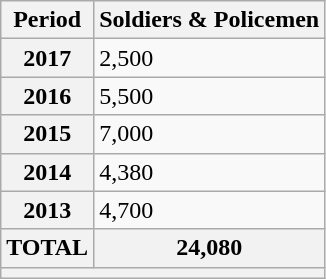<table class="wikitable" align="center" style="margin:0 1em 0.5em 0;">
<tr>
<th>Period</th>
<th>Soldiers & Policemen</th>
</tr>
<tr>
<th>2017</th>
<td>2,500</td>
</tr>
<tr>
<th>2016</th>
<td>5,500</td>
</tr>
<tr>
<th>2015</th>
<td>7,000</td>
</tr>
<tr>
<th>2014</th>
<td>4,380</td>
</tr>
<tr>
<th>2013</th>
<td>4,700</td>
</tr>
<tr>
<th><span>TOTAL</span></th>
<th>24,080</th>
</tr>
<tr>
<th colspan="5"></th>
</tr>
</table>
